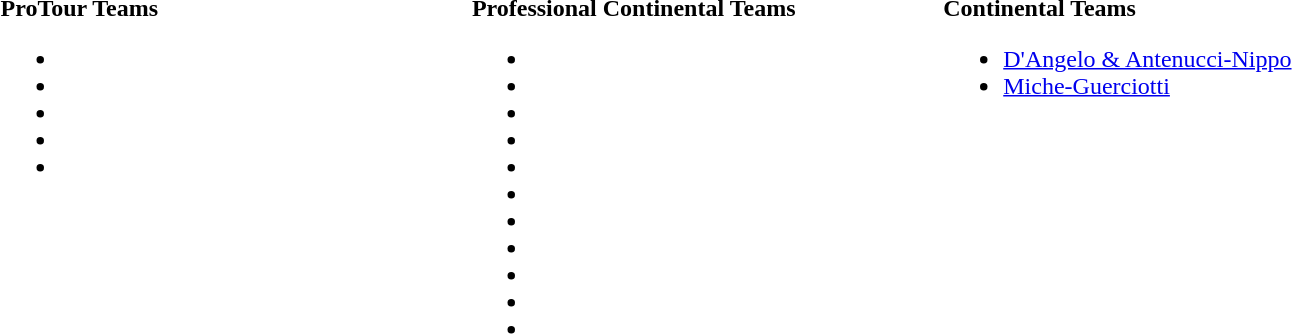<table>
<tr>
<td valign="top" width=25%><br><strong>ProTour Teams</strong><ul><li></li><li></li><li></li><li></li><li></li></ul></td>
<td valign="top" width=25%><br><strong>Professional Continental Teams</strong><ul><li></li><li></li><li></li><li></li><li></li><li></li><li></li><li></li><li></li><li></li><li></li></ul></td>
<td valign="top" width=25%><br><strong>Continental Teams</strong><ul><li><a href='#'>D'Angelo & Antenucci-Nippo</a></li><li><a href='#'>Miche-Guerciotti</a></li></ul></td>
</tr>
</table>
